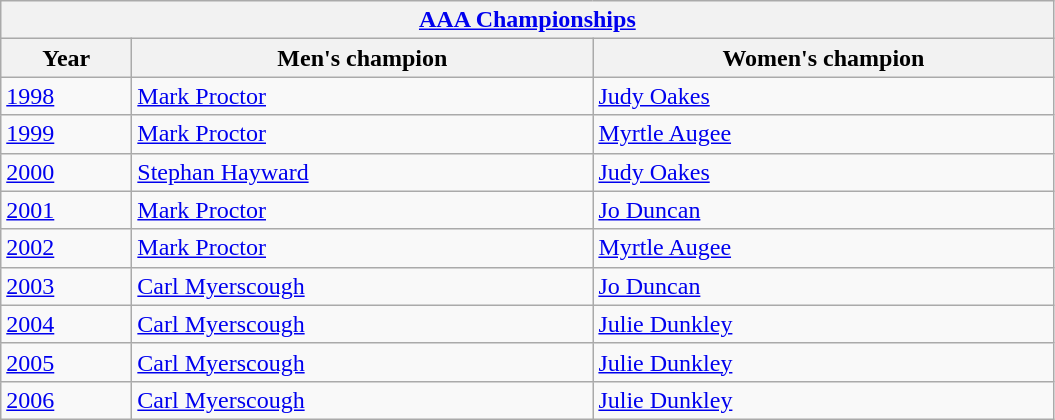<table class="wikitable">
<tr>
<th colspan="3"><a href='#'>AAA Championships</a><br></th>
</tr>
<tr>
<th width=80>Year</th>
<th width=300>Men's champion</th>
<th width=300>Women's champion</th>
</tr>
<tr>
<td><a href='#'>1998</a></td>
<td><a href='#'>Mark Proctor</a></td>
<td><a href='#'>Judy Oakes</a></td>
</tr>
<tr>
<td><a href='#'>1999</a></td>
<td><a href='#'>Mark Proctor</a></td>
<td><a href='#'>Myrtle Augee</a></td>
</tr>
<tr>
<td><a href='#'>2000</a></td>
<td><a href='#'>Stephan Hayward</a></td>
<td><a href='#'>Judy Oakes</a></td>
</tr>
<tr>
<td><a href='#'>2001</a></td>
<td><a href='#'>Mark Proctor</a></td>
<td><a href='#'>Jo Duncan</a></td>
</tr>
<tr>
<td><a href='#'>2002</a></td>
<td><a href='#'>Mark Proctor</a></td>
<td><a href='#'>Myrtle Augee</a></td>
</tr>
<tr>
<td><a href='#'>2003</a></td>
<td><a href='#'>Carl Myerscough</a></td>
<td><a href='#'>Jo Duncan</a></td>
</tr>
<tr>
<td><a href='#'>2004</a></td>
<td><a href='#'>Carl Myerscough</a></td>
<td><a href='#'>Julie Dunkley</a></td>
</tr>
<tr>
<td><a href='#'>2005</a></td>
<td><a href='#'>Carl Myerscough</a></td>
<td><a href='#'>Julie Dunkley</a></td>
</tr>
<tr>
<td><a href='#'>2006</a></td>
<td><a href='#'>Carl Myerscough</a></td>
<td><a href='#'>Julie Dunkley</a></td>
</tr>
</table>
